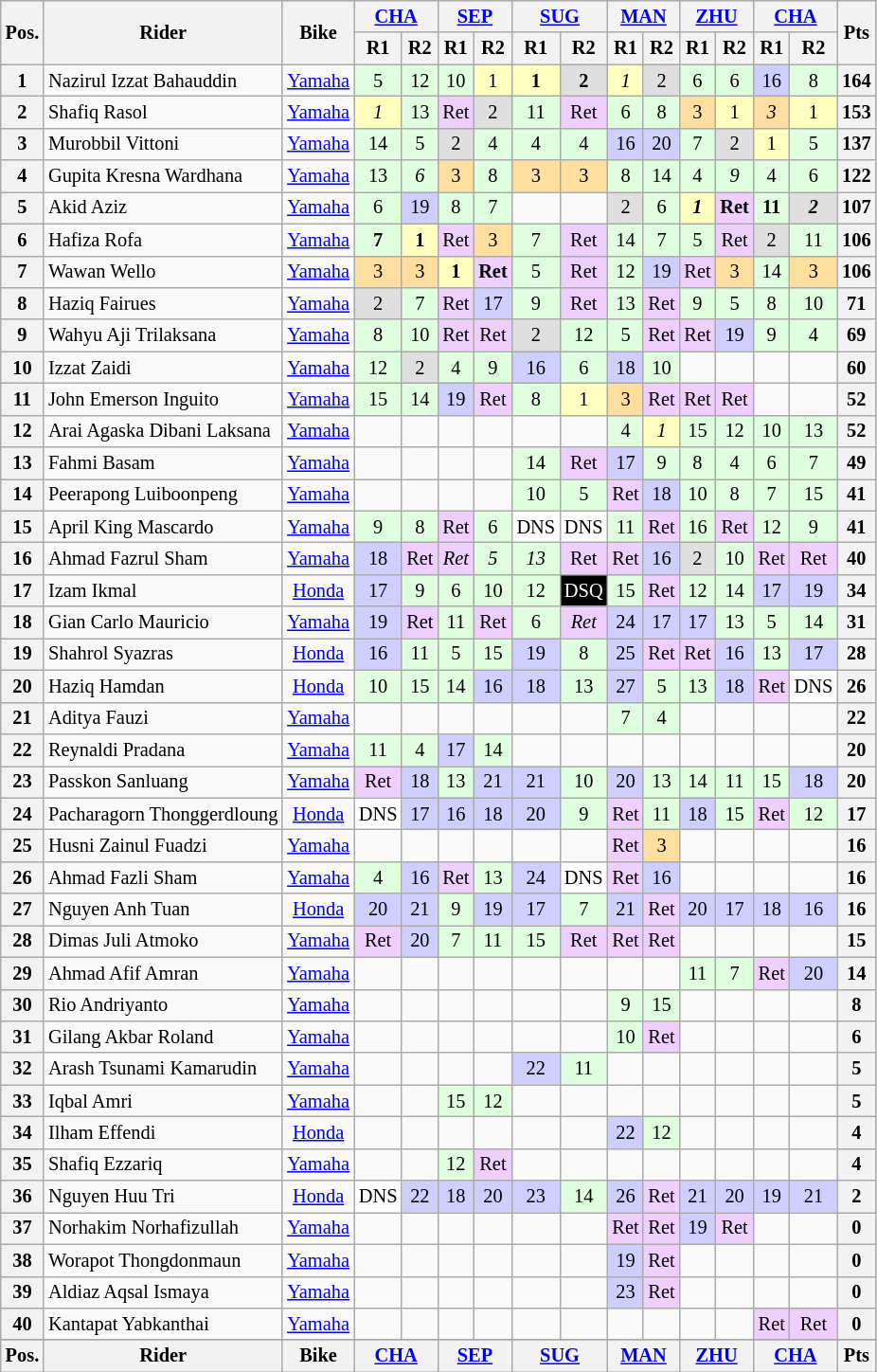<table class="wikitable" style="font-size: 85%; text-align: center">
<tr valign="top">
<th valign="middle" rowspan=2>Pos.</th>
<th valign="middle" rowspan=2>Rider</th>
<th valign="middle" rowspan=2>Bike</th>
<th colspan=2><a href='#'>CHA</a><br></th>
<th colspan=2><a href='#'>SEP</a><br></th>
<th colspan=2><a href='#'>SUG</a><br></th>
<th colspan=2><a href='#'>MAN</a><br></th>
<th colspan=2><a href='#'>ZHU</a><br></th>
<th colspan=2><a href='#'>CHA</a><br></th>
<th valign="middle" rowspan=2>Pts</th>
</tr>
<tr>
<th>R1</th>
<th>R2</th>
<th>R1</th>
<th>R2</th>
<th>R1</th>
<th>R2</th>
<th>R1</th>
<th>R2</th>
<th>R1</th>
<th>R2</th>
<th>R1</th>
<th>R2</th>
</tr>
<tr>
<th>1</th>
<td align=left> Nazirul Izzat Bahauddin</td>
<td><a href='#'>Yamaha</a></td>
<td style="background:#dfffdf;">5</td>
<td style="background:#dfffdf;">12</td>
<td style="background:#dfffdf;">10</td>
<td style="background:#ffffbf;">1</td>
<td style="background:#ffffbf;"><strong>1</strong></td>
<td style="background:#dfdfdf;"><strong>2</strong></td>
<td style="background:#ffffbf;"><em>1</em></td>
<td style="background:#dfdfdf;">2</td>
<td style="background:#dfffdf;">6</td>
<td style="background:#dfffdf;">6</td>
<td style="background:#cfcfff;">16</td>
<td style="background:#dfffdf;">8</td>
<th>164</th>
</tr>
<tr>
<th>2</th>
<td align=left> Shafiq Rasol</td>
<td><a href='#'>Yamaha</a></td>
<td style="background:#ffffbf;"><em>1</em></td>
<td style="background:#dfffdf;">13</td>
<td style="background:#efcfff;">Ret</td>
<td style="background:#dfdfdf;">2</td>
<td style="background:#dfffdf;">11</td>
<td style="background:#efcfff;">Ret</td>
<td style="background:#dfffdf;">6</td>
<td style="background:#dfffdf;">8</td>
<td style="background:#ffdf9f;">3</td>
<td style="background:#ffffbf;">1</td>
<td style="background:#ffdf9f;"><em>3</em></td>
<td style="background:#ffffbf;">1</td>
<th>153</th>
</tr>
<tr>
<th>3</th>
<td align=left> Murobbil Vittoni</td>
<td><a href='#'>Yamaha</a></td>
<td style="background:#dfffdf;">14</td>
<td style="background:#dfffdf;">5</td>
<td style="background:#dfdfdf;">2</td>
<td style="background:#dfffdf;">4</td>
<td style="background:#dfffdf;">4</td>
<td style="background:#dfffdf;">4</td>
<td style="background:#cfcfff;">16</td>
<td style="background:#cfcfff;">20</td>
<td style="background:#dfffdf;">7</td>
<td style="background:#dfdfdf;">2</td>
<td style="background:#ffffbf;">1</td>
<td style="background:#dfffdf;">5</td>
<th>137</th>
</tr>
<tr>
<th>4</th>
<td align=left> Gupita Kresna Wardhana</td>
<td><a href='#'>Yamaha</a></td>
<td style="background:#dfffdf;">13</td>
<td style="background:#dfffdf;"><em>6</em></td>
<td style="background:#ffdf9f;">3</td>
<td style="background:#dfffdf;">8</td>
<td style="background:#ffdf9f;">3</td>
<td style="background:#ffdf9f;">3</td>
<td style="background:#dfffdf;">8</td>
<td style="background:#dfffdf;">14</td>
<td style="background:#dfffdf;">4</td>
<td style="background:#dfffdf;"><em>9</em></td>
<td style="background:#dfffdf;">4</td>
<td style="background:#dfffdf;">6</td>
<th>122</th>
</tr>
<tr>
<th>5</th>
<td align=left> Akid Aziz</td>
<td><a href='#'>Yamaha</a></td>
<td style="background:#dfffdf;">6</td>
<td style="background:#cfcfff;">19</td>
<td style="background:#dfffdf;">8</td>
<td style="background:#dfffdf;">7</td>
<td style="background:#;"></td>
<td style="background:#;"></td>
<td style="background:#dfdfdf;">2</td>
<td style="background:#dfffdf;">6</td>
<td style="background:#ffffbf;"><strong><em>1</em></strong></td>
<td style="background:#efcfff;"><strong>Ret</strong></td>
<td style="background:#dfffdf;"><strong>11</strong></td>
<td style="background:#dfdfdf;"><strong><em>2</em></strong></td>
<th>107</th>
</tr>
<tr>
<th>6</th>
<td align=left> Hafiza Rofa</td>
<td><a href='#'>Yamaha</a></td>
<td style="background:#dfffdf;"><strong>7</strong></td>
<td style="background:#ffffbf;"><strong>1</strong></td>
<td style="background:#efcfff;">Ret</td>
<td style="background:#ffdf9f;">3</td>
<td style="background:#dfffdf;">7</td>
<td style="background:#efcfff;">Ret</td>
<td style="background:#dfffdf;">14</td>
<td style="background:#dfffdf;">7</td>
<td style="background:#dfffdf;">5</td>
<td style="background:#efcfff;">Ret</td>
<td style="background:#dfdfdf;">2</td>
<td style="background:#dfffdf;">11</td>
<th>106</th>
</tr>
<tr>
<th>7</th>
<td align=left> Wawan Wello</td>
<td><a href='#'>Yamaha</a></td>
<td style="background:#ffdf9f;">3</td>
<td style="background:#ffdf9f;">3</td>
<td style="background:#ffffbf;"><strong>1</strong></td>
<td style="background:#efcfff;"><strong>Ret</strong></td>
<td style="background:#dfffdf;">5</td>
<td style="background:#efcfff;">Ret</td>
<td style="background:#dfffdf;">12</td>
<td style="background:#cfcfff;">19</td>
<td style="background:#efcfff;">Ret</td>
<td style="background:#ffdf9f;">3</td>
<td style="background:#dfffdf;">14</td>
<td style="background:#ffdf9f;">3</td>
<th>106</th>
</tr>
<tr>
<th>8</th>
<td align=left> Haziq Fairues</td>
<td><a href='#'>Yamaha</a></td>
<td style="background:#dfdfdf;">2</td>
<td style="background:#dfffdf;">7</td>
<td style="background:#efcfff;">Ret</td>
<td style="background:#cfcfff;">17</td>
<td style="background:#dfffdf;">9</td>
<td style="background:#efcfff;">Ret</td>
<td style="background:#dfffdf;">13</td>
<td style="background:#efcfff;">Ret</td>
<td style="background:#dfffdf;">9</td>
<td style="background:#dfffdf;">5</td>
<td style="background:#dfffdf;">8</td>
<td style="background:#dfffdf;">10</td>
<th>71</th>
</tr>
<tr>
<th>9</th>
<td align=left> Wahyu Aji Trilaksana</td>
<td><a href='#'>Yamaha</a></td>
<td style="background:#dfffdf;">8</td>
<td style="background:#dfffdf;">10</td>
<td style="background:#efcfff;">Ret</td>
<td style="background:#efcfff;">Ret</td>
<td style="background:#dfdfdf;">2</td>
<td style="background:#dfffdf;">12</td>
<td style="background:#dfffdf;">5</td>
<td style="background:#efcfff;">Ret</td>
<td style="background:#efcfff;">Ret</td>
<td style="background:#cfcfff;">19</td>
<td style="background:#dfffdf;">9</td>
<td style="background:#dfffdf;">4</td>
<th>69</th>
</tr>
<tr>
<th>10</th>
<td align=left> Izzat Zaidi</td>
<td><a href='#'>Yamaha</a></td>
<td style="background:#dfffdf;">12</td>
<td style="background:#dfdfdf;">2</td>
<td style="background:#dfffdf;">4</td>
<td style="background:#dfffdf;">9</td>
<td style="background:#cfcfff;">16</td>
<td style="background:#dfffdf;">6</td>
<td style="background:#cfcfff;">18</td>
<td style="background:#dfffdf;">10</td>
<td style="background:#;"></td>
<td style="background:#;"></td>
<td style="background:#;"></td>
<td style="background:#;"></td>
<th>60</th>
</tr>
<tr>
<th>11</th>
<td align=left> John Emerson Inguito</td>
<td><a href='#'>Yamaha</a></td>
<td style="background:#dfffdf;">15</td>
<td style="background:#dfffdf;">14</td>
<td style="background:#cfcfff;">19</td>
<td style="background:#efcfff;">Ret</td>
<td style="background:#dfffdf;">8</td>
<td style="background:#ffffbf;">1</td>
<td style="background:#ffdf9f;">3</td>
<td style="background:#efcfff;">Ret</td>
<td style="background:#efcfff;">Ret</td>
<td style="background:#efcfff;">Ret</td>
<td style="background:#;"></td>
<td style="background:#;"></td>
<th>52</th>
</tr>
<tr>
<th>12</th>
<td align=left> Arai Agaska Dibani Laksana</td>
<td><a href='#'>Yamaha</a></td>
<td style="background:#;"></td>
<td style="background:#;"></td>
<td style="background:#;"></td>
<td style="background:#;"></td>
<td style="background:#;"></td>
<td style="background:#;"></td>
<td style="background:#dfffdf;">4</td>
<td style="background:#ffffbf;"><em>1</em></td>
<td style="background:#dfffdf;">15</td>
<td style="background:#dfffdf;">12</td>
<td style="background:#dfffdf;">10</td>
<td style="background:#dfffdf;">13</td>
<th>52</th>
</tr>
<tr>
<th>13</th>
<td align=left> Fahmi Basam</td>
<td><a href='#'>Yamaha</a></td>
<td style="background:#;"></td>
<td style="background:#;"></td>
<td style="background:#;"></td>
<td style="background:#;"></td>
<td style="background:#dfffdf;">14</td>
<td style="background:#efcfff;">Ret</td>
<td style="background:#cfcfff;">17</td>
<td style="background:#dfffdf;">9</td>
<td style="background:#dfffdf;">8</td>
<td style="background:#dfffdf;">4</td>
<td style="background:#dfffdf;">6</td>
<td style="background:#dfffdf;">7</td>
<th>49</th>
</tr>
<tr>
<th>14</th>
<td align=left> Peerapong Luiboonpeng</td>
<td><a href='#'>Yamaha</a></td>
<td style="background:#;"></td>
<td style="background:#;"></td>
<td style="background:#;"></td>
<td style="background:#;"></td>
<td style="background:#dfffdf;">10</td>
<td style="background:#dfffdf;">5</td>
<td style="background:#efcfff;">Ret</td>
<td style="background:#cfcfff;">18</td>
<td style="background:#dfffdf;">10</td>
<td style="background:#dfffdf;">8</td>
<td style="background:#dfffdf;">7</td>
<td style="background:#dfffdf;">15</td>
<th>41</th>
</tr>
<tr>
<th>15</th>
<td align=left> April King Mascardo</td>
<td><a href='#'>Yamaha</a></td>
<td style="background:#dfffdf;">9</td>
<td style="background:#dfffdf;">8</td>
<td style="background:#efcfff;">Ret</td>
<td style="background:#dfffdf;">6</td>
<td style="background:#ffffff;">DNS</td>
<td style="background:#ffffff;">DNS</td>
<td style="background:#dfffdf;">11</td>
<td style="background:#efcfff;">Ret</td>
<td style="background:#dfffdf;">16</td>
<td style="background:#efcfff;">Ret</td>
<td style="background:#dfffdf;">12</td>
<td style="background:#dfffdf;">9</td>
<th>41</th>
</tr>
<tr>
<th>16</th>
<td align=left> Ahmad Fazrul Sham</td>
<td><a href='#'>Yamaha</a></td>
<td style="background:#cfcfff;">18</td>
<td style="background:#efcfff;">Ret</td>
<td style="background:#efcfff;"><em>Ret</em></td>
<td style="background:#dfffdf;"><em>5</em></td>
<td style="background:#dfffdf;"><em>13</em></td>
<td style="background:#efcfff;">Ret</td>
<td style="background:#efcfff;">Ret</td>
<td style="background:#cfcfff;">16</td>
<td style="background:#dfdfdf;">2</td>
<td style="background:#dfffdf;">10</td>
<td style="background:#efcfff;">Ret</td>
<td style="background:#efcfff;">Ret</td>
<th>40</th>
</tr>
<tr>
<th>17</th>
<td align=left> Izam Ikmal</td>
<td><a href='#'>Honda</a></td>
<td style="background:#cfcfff;">17</td>
<td style="background:#dfffdf;">9</td>
<td style="background:#dfffdf;">6</td>
<td style="background:#dfffdf;">10</td>
<td style="background:#dfffdf;">12</td>
<td style="background:#000000; letter-spacing:0px; color:white">DSQ</td>
<td style="background:#dfffdf;">15</td>
<td style="background:#efcfff;">Ret</td>
<td style="background:#dfffdf;">12</td>
<td style="background:#dfffdf;">14</td>
<td style="background:#cfcfff;">17</td>
<td style="background:#cfcfff;">19</td>
<th>34</th>
</tr>
<tr>
<th>18</th>
<td align=left> Gian Carlo Mauricio</td>
<td><a href='#'>Yamaha</a></td>
<td style="background:#cfcfff;">19</td>
<td style="background:#efcfff;">Ret</td>
<td style="background:#dfffdf;">11</td>
<td style="background:#efcfff;">Ret</td>
<td style="background:#dfffdf;">6</td>
<td style="background:#efcfff;"><em>Ret</em></td>
<td style="background:#cfcfff;">24</td>
<td style="background:#cfcfff;">17</td>
<td style="background:#cfcfff;">17</td>
<td style="background:#dfffdf;">13</td>
<td style="background:#dfffdf;">5</td>
<td style="background:#dfffdf;">14</td>
<th>31</th>
</tr>
<tr>
<th>19</th>
<td align=left> Shahrol Syazras</td>
<td><a href='#'>Honda</a></td>
<td style="background:#cfcfff;">16</td>
<td style="background:#dfffdf;">11</td>
<td style="background:#dfffdf;">5</td>
<td style="background:#dfffdf;">15</td>
<td style="background:#cfcfff;">19</td>
<td style="background:#dfffdf;">8</td>
<td style="background:#cfcfff;">25</td>
<td style="background:#efcfff;">Ret</td>
<td style="background:#efcfff;">Ret</td>
<td style="background:#cfcfff;">16</td>
<td style="background:#dfffdf;">13</td>
<td style="background:#cfcfff;">17</td>
<th>28</th>
</tr>
<tr>
<th>20</th>
<td align=left> Haziq Hamdan</td>
<td><a href='#'>Honda</a></td>
<td style="background:#dfffdf;">10</td>
<td style="background:#dfffdf;">15</td>
<td style="background:#dfffdf;">14</td>
<td style="background:#cfcfff;">16</td>
<td style="background:#cfcfff;">18</td>
<td style="background:#dfffdf;">13</td>
<td style="background:#cfcfff;">27</td>
<td style="background:#dfffdf;">5</td>
<td style="background:#dfffdf;">13</td>
<td style="background:#cfcfff;">18</td>
<td style="background:#efcfff;">Ret</td>
<td style="background:#ffffff;">DNS</td>
<th>26</th>
</tr>
<tr>
<th>21</th>
<td align=left> Aditya Fauzi</td>
<td><a href='#'>Yamaha</a></td>
<td style="background:#;"></td>
<td style="background:#;"></td>
<td style="background:#;"></td>
<td style="background:#;"></td>
<td style="background:#;"></td>
<td style="background:#;"></td>
<td style="background:#dfffdf;">7</td>
<td style="background:#dfffdf;">4</td>
<td style="background:#;"></td>
<td style="background:#;"></td>
<td style="background:#;"></td>
<td style="background:#;"></td>
<th>22</th>
</tr>
<tr>
<th>22</th>
<td align=left> Reynaldi Pradana</td>
<td><a href='#'>Yamaha</a></td>
<td style="background:#dfffdf;">11</td>
<td style="background:#dfffdf;">4</td>
<td style="background:#cfcfff;">17</td>
<td style="background:#dfffdf;">14</td>
<td style="background:#;"></td>
<td style="background:#;"></td>
<td style="background:#;"></td>
<td style="background:#;"></td>
<td style="background:#;"></td>
<td style="background:#;"></td>
<td style="background:#;"></td>
<td style="background:#;"></td>
<th>20</th>
</tr>
<tr>
<th>23</th>
<td align=left> Passkon Sanluang</td>
<td><a href='#'>Yamaha</a></td>
<td style="background:#efcfff;">Ret</td>
<td style="background:#cfcfff;">18</td>
<td style="background:#dfffdf;">13</td>
<td style="background:#cfcfff;">21</td>
<td style="background:#cfcfff;">21</td>
<td style="background:#dfffdf;">10</td>
<td style="background:#cfcfff;">20</td>
<td style="background:#dfffdf;">13</td>
<td style="background:#dfffdf;">14</td>
<td style="background:#dfffdf;">11</td>
<td style="background:#dfffdf;">15</td>
<td style="background:#cfcfff;">18</td>
<th>20</th>
</tr>
<tr>
<th>24</th>
<td align=left> Pacharagorn Thonggerdloung</td>
<td><a href='#'>Honda</a></td>
<td style="background:#ffffff;">DNS</td>
<td style="background:#cfcfff;">17</td>
<td style="background:#cfcfff;">16</td>
<td style="background:#cfcfff;">18</td>
<td style="background:#cfcfff;">20</td>
<td style="background:#dfffdf;">9</td>
<td style="background:#efcfff;">Ret</td>
<td style="background:#dfffdf;">11</td>
<td style="background:#cfcfff;">18</td>
<td style="background:#dfffdf;">15</td>
<td style="background:#efcfff;">Ret</td>
<td style="background:#dfffdf;">12</td>
<th>17</th>
</tr>
<tr>
<th>25</th>
<td align=left> Husni Zainul Fuadzi</td>
<td><a href='#'>Yamaha</a></td>
<td style="background:#;"></td>
<td style="background:#;"></td>
<td style="background:#;"></td>
<td style="background:#;"></td>
<td style="background:#;"></td>
<td style="background:#;"></td>
<td style="background:#efcfff;">Ret</td>
<td style="background:#ffdf9f;">3</td>
<td style="background:#;"></td>
<td style="background:#;"></td>
<td style="background:#;"></td>
<td style="background:#;"></td>
<th>16</th>
</tr>
<tr>
<th>26</th>
<td align=left> Ahmad Fazli Sham</td>
<td><a href='#'>Yamaha</a></td>
<td style="background:#dfffdf;">4</td>
<td style="background:#cfcfff;">16</td>
<td style="background:#efcfff;">Ret</td>
<td style="background:#dfffdf;">13</td>
<td style="background:#cfcfff;">24</td>
<td style="background:#ffffff;">DNS</td>
<td style="background:#efcfff;">Ret</td>
<td style="background:#cfcfff;">16</td>
<td style="background:#;"></td>
<td style="background:#;"></td>
<td style="background:#;"></td>
<td style="background:#;"></td>
<th>16</th>
</tr>
<tr>
<th>27</th>
<td align=left> Nguyen Anh Tuan</td>
<td><a href='#'>Honda</a></td>
<td style="background:#cfcfff;">20</td>
<td style="background:#cfcfff;">21</td>
<td style="background:#dfffdf;">9</td>
<td style="background:#cfcfff;">19</td>
<td style="background:#cfcfff;">17</td>
<td style="background:#dfffdf;">7</td>
<td style="background:#cfcfff;">21</td>
<td style="background:#efcfff;">Ret</td>
<td style="background:#cfcfff;">20</td>
<td style="background:#cfcfff;">17</td>
<td style="background:#cfcfff;">18</td>
<td style="background:#cfcfff;">16</td>
<th>16</th>
</tr>
<tr>
<th>28</th>
<td align=left> Dimas Juli Atmoko</td>
<td><a href='#'>Yamaha</a></td>
<td style="background:#efcfff;">Ret</td>
<td style="background:#cfcfff;">20</td>
<td style="background:#dfffdf;">7</td>
<td style="background:#dfffdf;">11</td>
<td style="background:#dfffdf;">15</td>
<td style="background:#efcfff;">Ret</td>
<td style="background:#efcfff;">Ret</td>
<td style="background:#efcfff;">Ret</td>
<td style="background:#;"></td>
<td style="background:#;"></td>
<td style="background:#;"></td>
<td style="background:#;"></td>
<th>15</th>
</tr>
<tr>
<th>29</th>
<td align=left> Ahmad Afif Amran</td>
<td><a href='#'>Yamaha</a></td>
<td style="background:#;"></td>
<td style="background:#;"></td>
<td style="background:#;"></td>
<td style="background:#;"></td>
<td style="background:#;"></td>
<td style="background:#;"></td>
<td style="background:#;"></td>
<td style="background:#;"></td>
<td style="background:#dfffdf;">11</td>
<td style="background:#dfffdf;">7</td>
<td style="background:#efcfff;">Ret</td>
<td style="background:#cfcfff;">20</td>
<th>14</th>
</tr>
<tr>
<th>30</th>
<td align=left> Rio Andriyanto</td>
<td><a href='#'>Yamaha</a></td>
<td style="background:#;"></td>
<td style="background:#;"></td>
<td style="background:#;"></td>
<td style="background:#;"></td>
<td style="background:#;"></td>
<td style="background:#;"></td>
<td style="background:#dfffdf;">9</td>
<td style="background:#dfffdf;">15</td>
<td style="background:#;"></td>
<td style="background:#;"></td>
<td style="background:#;"></td>
<td style="background:#;"></td>
<th>8</th>
</tr>
<tr>
<th>31</th>
<td align=left> Gilang Akbar Roland</td>
<td><a href='#'>Yamaha</a></td>
<td style="background:#;"></td>
<td style="background:#;"></td>
<td style="background:#;"></td>
<td style="background:#;"></td>
<td style="background:#;"></td>
<td style="background:#;"></td>
<td style="background:#dfffdf;">10</td>
<td style="background:#efcfff;">Ret</td>
<td style="background:#;"></td>
<td style="background:#;"></td>
<td style="background:#;"></td>
<td style="background:#;"></td>
<th>6</th>
</tr>
<tr>
<th>32</th>
<td align=left> Arash Tsunami Kamarudin</td>
<td><a href='#'>Yamaha</a></td>
<td style="background:#;"></td>
<td style="background:#;"></td>
<td style="background:#;"></td>
<td style="background:#;"></td>
<td style="background:#cfcfff;">22</td>
<td style="background:#dfffdf;">11</td>
<td style="background:#;"></td>
<td style="background:#;"></td>
<td style="background:#;"></td>
<td style="background:#;"></td>
<td style="background:#;"></td>
<td style="background:#;"></td>
<th>5</th>
</tr>
<tr>
<th>33</th>
<td align=left> Iqbal Amri</td>
<td><a href='#'>Yamaha</a></td>
<td style="background:#;"></td>
<td style="background:#;"></td>
<td style="background:#dfffdf;">15</td>
<td style="background:#dfffdf;">12</td>
<td style="background:#;"></td>
<td style="background:#;"></td>
<td style="background:#;"></td>
<td style="background:#;"></td>
<td style="background:#;"></td>
<td style="background:#;"></td>
<td style="background:#;"></td>
<td style="background:#;"></td>
<th>5</th>
</tr>
<tr>
<th>34</th>
<td align=left> Ilham Effendi</td>
<td><a href='#'>Honda</a></td>
<td style="background:#;"></td>
<td style="background:#;"></td>
<td style="background:#;"></td>
<td style="background:#;"></td>
<td style="background:#;"></td>
<td style="background:#;"></td>
<td style="background:#cfcfff;">22</td>
<td style="background:#dfffdf;">12</td>
<td style="background:#;"></td>
<td style="background:#;"></td>
<td style="background:#;"></td>
<td style="background:#;"></td>
<th>4</th>
</tr>
<tr>
<th>35</th>
<td align=left> Shafiq Ezzariq</td>
<td><a href='#'>Yamaha</a></td>
<td style="background:#;"></td>
<td style="background:#;"></td>
<td style="background:#dfffdf;">12</td>
<td style="background:#efcfff;">Ret</td>
<td style="background:#;"></td>
<td style="background:#;"></td>
<td style="background:#;"></td>
<td style="background:#;"></td>
<td style="background:#;"></td>
<td style="background:#;"></td>
<td style="background:#;"></td>
<td style="background:#;"></td>
<th>4</th>
</tr>
<tr>
<th>36</th>
<td align=left> Nguyen Huu Tri</td>
<td><a href='#'>Honda</a></td>
<td style="background:#ffffff;">DNS</td>
<td style="background:#cfcfff;">22</td>
<td style="background:#cfcfff;">18</td>
<td style="background:#cfcfff;">20</td>
<td style="background:#cfcfff;">23</td>
<td style="background:#dfffdf;">14</td>
<td style="background:#cfcfff;">26</td>
<td style="background:#efcfff;">Ret</td>
<td style="background:#cfcfff;">21</td>
<td style="background:#cfcfff;">20</td>
<td style="background:#cfcfff;">19</td>
<td style="background:#cfcfff;">21</td>
<th>2</th>
</tr>
<tr>
<th>37</th>
<td align=left> Norhakim Norhafizullah</td>
<td><a href='#'>Yamaha</a></td>
<td style="background:#;"></td>
<td style="background:#;"></td>
<td style="background:#;"></td>
<td style="background:#;"></td>
<td style="background:#;"></td>
<td style="background:#;"></td>
<td style="background:#efcfff;">Ret</td>
<td style="background:#efcfff;">Ret</td>
<td style="background:#cfcfff;">19</td>
<td style="background:#efcfff;">Ret</td>
<td style="background:#;"></td>
<td style="background:#;"></td>
<th>0</th>
</tr>
<tr>
<th>38</th>
<td align=left> Worapot Thongdonmaun</td>
<td><a href='#'>Yamaha</a></td>
<td style="background:#;"></td>
<td style="background:#;"></td>
<td style="background:#;"></td>
<td style="background:#;"></td>
<td style="background:#;"></td>
<td style="background:#;"></td>
<td style="background:#cfcfff;">19</td>
<td style="background:#efcfff;">Ret</td>
<td style="background:#;"></td>
<td style="background:#;"></td>
<td style="background:#;"></td>
<td style="background:#;"></td>
<th>0</th>
</tr>
<tr>
<th>39</th>
<td align=left> Aldiaz Aqsal Ismaya</td>
<td><a href='#'>Yamaha</a></td>
<td style="background:#;"></td>
<td style="background:#;"></td>
<td style="background:#;"></td>
<td style="background:#;"></td>
<td style="background:#;"></td>
<td style="background:#;"></td>
<td style="background:#cfcfff;">23</td>
<td style="background:#efcfff;">Ret</td>
<td style="background:#;"></td>
<td style="background:#;"></td>
<td style="background:#;"></td>
<td style="background:#;"></td>
<th>0</th>
</tr>
<tr>
<th>40</th>
<td align=left> Kantapat Yabkanthai</td>
<td><a href='#'>Yamaha</a></td>
<td style="background:#;"></td>
<td style="background:#;"></td>
<td style="background:#;"></td>
<td style="background:#;"></td>
<td style="background:#;"></td>
<td style="background:#;"></td>
<td style="background:#;"></td>
<td style="background:#;"></td>
<td></td>
<td></td>
<td style="background:#efcfff;">Ret</td>
<td style="background:#efcfff;">Ret</td>
<th>0</th>
</tr>
<tr>
</tr>
<tr valign="top">
<th valign="middle">Pos.</th>
<th valign="middle">Rider</th>
<th valign="middle">Bike</th>
<th colspan=2><a href='#'>CHA</a><br></th>
<th colspan=2><a href='#'>SEP</a><br></th>
<th colspan=2><a href='#'>SUG</a><br></th>
<th colspan=2><a href='#'>MAN</a><br></th>
<th colspan=2><a href='#'>ZHU</a><br></th>
<th colspan=2><a href='#'>CHA</a><br></th>
<th valign="middle">Pts</th>
</tr>
</table>
